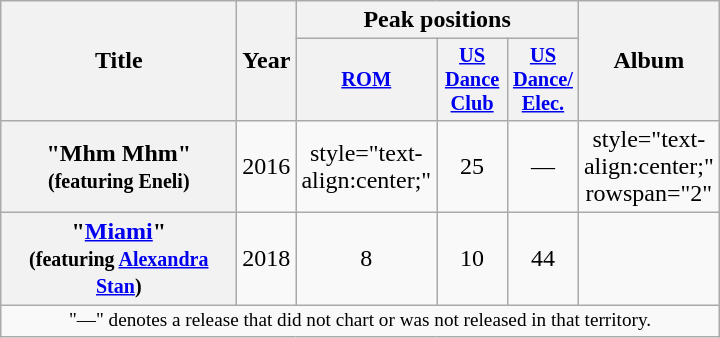<table class="wikitable plainrowheaders" style="text-align:center;">
<tr>
<th rowspan="2" style="text-align:center; width:150px;">Title</th>
<th rowspan="2" style="text-align:center; width:10px;">Year</th>
<th style="text-align:center; width:20px;" colspan="3">Peak positions</th>
<th rowspan="2" style="text-align:center; width:70px;">Album</th>
</tr>
<tr>
<th scope="col" style="width:3em;font-size:85%;"><a href='#'>ROM</a><br></th>
<th scope="col" style="width:3em;font-size:85%;"><a href='#'>US<br>Dance<br>Club</a><br></th>
<th scope="col" style="width:3em;font-size:85%;"><a href='#'>US<br>Dance/<br>Elec.</a><br></th>
</tr>
<tr>
<th scope="row">"Mhm Mhm" <br><small>(featuring Eneli)</small></th>
<td style="text-align:center;">2016</td>
<td>style="text-align:center;" </td>
<td style="text-align:center;">25</td>
<td style="text-align:center;">—</td>
<td>style="text-align:center;" rowspan="2" </td>
</tr>
<tr>
<th scope="row">"<a href='#'>Miami</a>" <br><small>(featuring <a href='#'>Alexandra Stan</a>)</small></th>
<td style="text-align:center;">2018</td>
<td style="text-align:center;">8</td>
<td style="text-align:center;">10</td>
<td style="text-align:center;">44</td>
</tr>
<tr>
<td colspan="6" style="font-size:80%">"—" denotes a release that did not chart or was not released in that territory.</td>
</tr>
</table>
